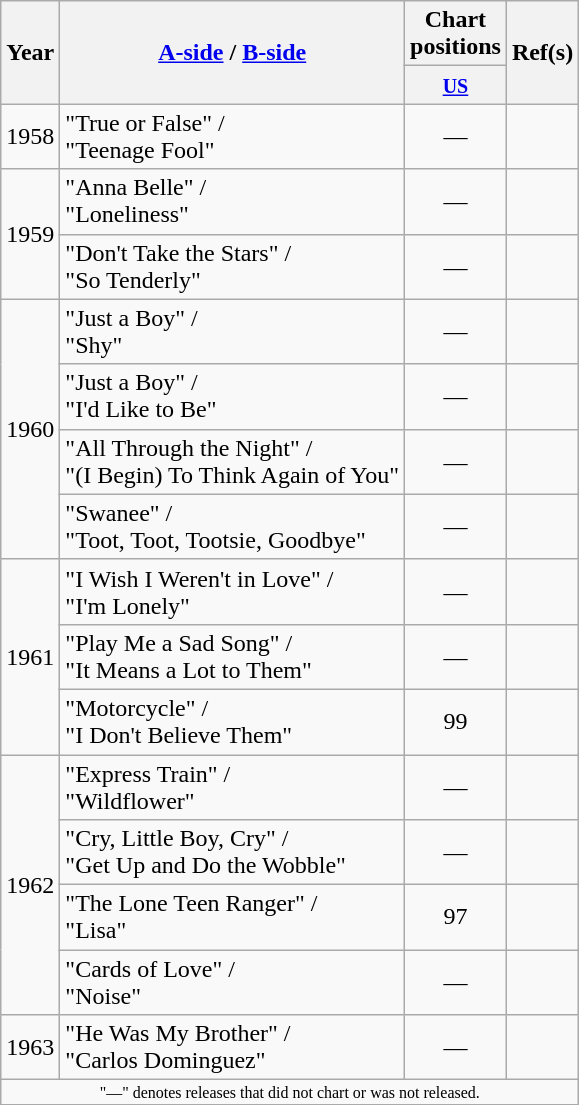<table class="wikitable" style="text-align:center;">
<tr>
<th rowspan="2">Year</th>
<th rowspan="2"><a href='#'>A-side</a> / <a href='#'>B-side</a></th>
<th>Chart positions</th>
<th rowspan="2">Ref(s)</th>
</tr>
<tr>
<th width="35"><small><a href='#'>US</a></small><br></th>
</tr>
<tr>
<td>1958</td>
<td style="text-align:left;">"True or False" / <br>"Teenage Fool"</td>
<td>—</td>
<td></td>
</tr>
<tr>
<td rowspan="2">1959</td>
<td style="text-align:left;">"Anna Belle" / <br>"Loneliness"</td>
<td>—</td>
<td></td>
</tr>
<tr>
<td style="text-align:left;">"Don't Take the Stars" / <br>"So Tenderly"</td>
<td>—</td>
<td></td>
</tr>
<tr>
<td rowspan="4">1960</td>
<td style="text-align:left;">"Just a Boy" / <br>"Shy"</td>
<td>—</td>
<td></td>
</tr>
<tr>
<td style="text-align:left;">"Just a Boy" / <br>"I'd Like to Be"</td>
<td>—</td>
<td></td>
</tr>
<tr>
<td style="text-align:left;">"All Through the Night" / <br>"(I Begin) To Think Again of You"</td>
<td>—</td>
<td></td>
</tr>
<tr>
<td style="text-align:left;">"Swanee" / <br>"Toot, Toot, Tootsie, Goodbye"</td>
<td>—</td>
<td></td>
</tr>
<tr>
<td rowspan="3">1961</td>
<td style="text-align:left;">"I Wish I Weren't in Love" / <br> "I'm Lonely"</td>
<td>—</td>
<td></td>
</tr>
<tr>
<td style="text-align:left;">"Play Me a Sad Song" / <br>"It Means a Lot to Them"</td>
<td>—</td>
<td></td>
</tr>
<tr>
<td style="text-align:left;">"Motorcycle" / <br>"I Don't Believe Them"</td>
<td>99</td>
<td></td>
</tr>
<tr>
<td rowspan="4">1962</td>
<td style="text-align:left;">"Express Train" / <br> "Wildflower"</td>
<td>—</td>
<td></td>
</tr>
<tr>
<td style="text-align:left;">"Cry, Little Boy, Cry" / <br>"Get Up and Do the Wobble"</td>
<td>—</td>
<td></td>
</tr>
<tr>
<td style="text-align:left;">"The Lone Teen Ranger" / <br>"Lisa"</td>
<td>97</td>
<td></td>
</tr>
<tr>
<td style="text-align:left;">"Cards of Love" / <br>"Noise"</td>
<td>—</td>
<td></td>
</tr>
<tr>
<td>1963</td>
<td style="text-align:left;">"He Was My Brother" / <br>"Carlos Dominguez"</td>
<td>—</td>
<td></td>
</tr>
<tr>
<td colspan="24" style="text-align:center; font-size:8pt;">"—" denotes releases that did not chart or was not released.</td>
</tr>
</table>
